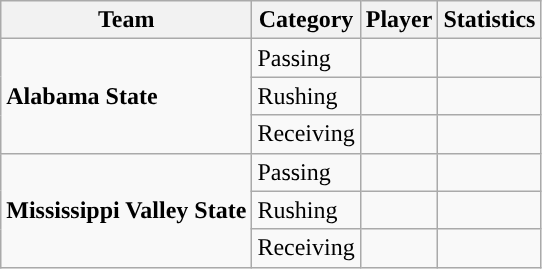<table class="wikitable" style="float: left;">
<tr>
<th>Team</th>
<th>Category</th>
<th>Player</th>
<th>Statistics</th>
</tr>
<tr>
<td rowspan=3><strong>Alabama State</strong></td>
<td>Passing</td>
<td> </td>
<td> </td>
</tr>
<tr>
<td>Rushing</td>
<td> </td>
<td> </td>
</tr>
<tr>
<td>Receiving</td>
<td> </td>
<td> </td>
</tr>
<tr>
<td rowspan=3><strong>Mississippi Valley State</strong></td>
<td>Passing</td>
<td> </td>
<td> </td>
</tr>
<tr>
<td>Rushing</td>
<td> </td>
<td> </td>
</tr>
<tr>
<td>Receiving</td>
<td> </td>
<td> </td>
</tr>
</table>
